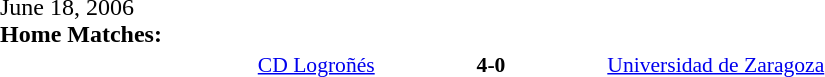<table width=100% cellspacing=1>
<tr>
<th width=20%></th>
<th width=12%></th>
<th width=20%></th>
<th></th>
</tr>
<tr>
<td>June 18, 2006<br><strong>Home Matches:</strong></td>
</tr>
<tr style=font-size:90%>
<td align=right><a href='#'>CD Logroñés</a></td>
<td align=center><strong>4-0</strong></td>
<td><a href='#'>Universidad de Zaragoza</a></td>
</tr>
</table>
